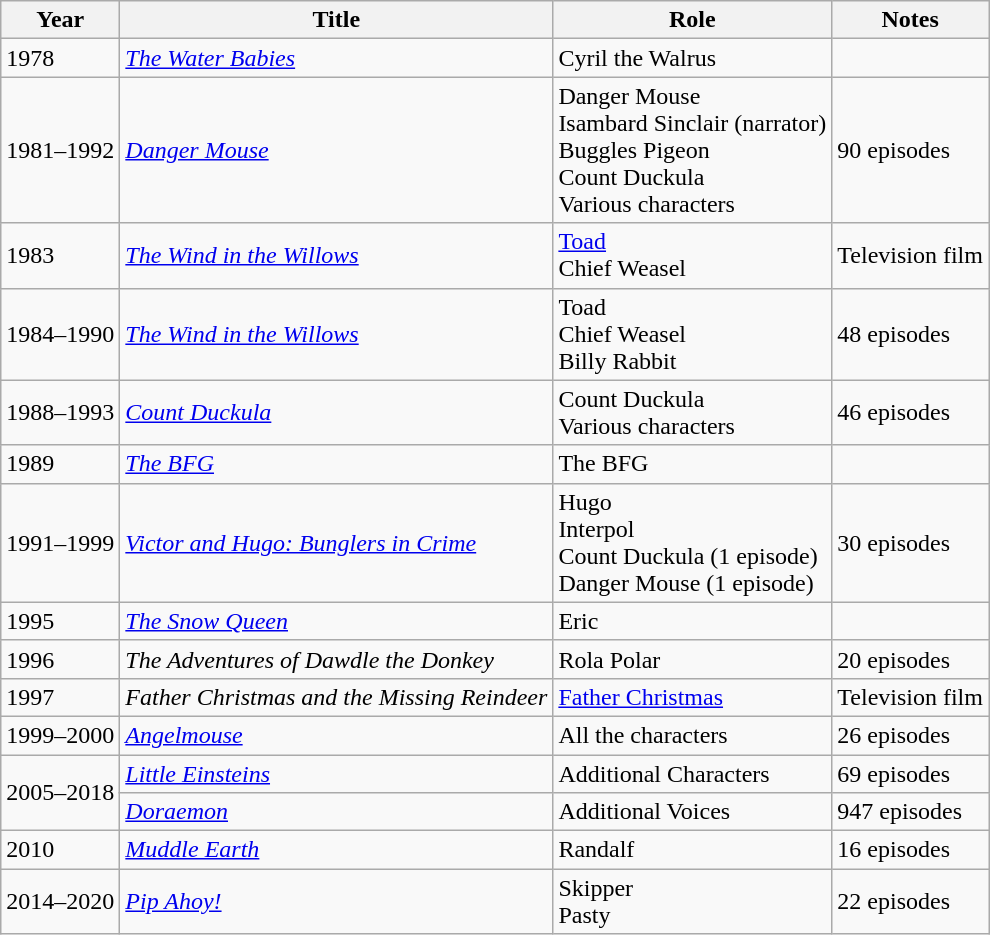<table class = "wikitable sortable">
<tr>
<th>Year</th>
<th>Title</th>
<th>Role</th>
<th class = "unsortable">Notes</th>
</tr>
<tr>
<td>1978</td>
<td><em><a href='#'>The Water Babies</a></em></td>
<td>Cyril the Walrus</td>
<td></td>
</tr>
<tr>
<td>1981–1992</td>
<td><em><a href='#'>Danger Mouse</a></em></td>
<td>Danger Mouse<br>Isambard Sinclair (narrator)<br>Buggles Pigeon<br>Count Duckula<br>Various characters</td>
<td>90 episodes</td>
</tr>
<tr>
<td>1983</td>
<td><em><a href='#'>The Wind in the Willows</a></em></td>
<td><a href='#'>Toad</a><br>Chief Weasel</td>
<td>Television film</td>
</tr>
<tr>
<td>1984–1990</td>
<td><em><a href='#'>The Wind in the Willows</a></em></td>
<td>Toad<br>Chief Weasel<br>Billy Rabbit</td>
<td>48 episodes</td>
</tr>
<tr>
<td>1988–1993</td>
<td><em><a href='#'>Count Duckula</a></em></td>
<td>Count Duckula<br>Various characters</td>
<td>46 episodes</td>
</tr>
<tr>
<td>1989</td>
<td><em><a href='#'>The BFG</a></em></td>
<td>The BFG</td>
<td></td>
</tr>
<tr>
<td>1991–1999</td>
<td><em><a href='#'>Victor and Hugo: Bunglers in Crime</a></em></td>
<td>Hugo<br>Interpol<br>Count Duckula (1 episode)<br>Danger Mouse (1 episode)</td>
<td>30 episodes</td>
</tr>
<tr>
<td>1995</td>
<td><em><a href='#'>The Snow Queen</a></em></td>
<td>Eric</td>
<td></td>
</tr>
<tr>
<td>1996</td>
<td><em>The Adventures of Dawdle the Donkey</em></td>
<td>Rola Polar</td>
<td>20 episodes</td>
</tr>
<tr>
<td>1997</td>
<td><em>Father Christmas and the Missing Reindeer</em></td>
<td><a href='#'>Father Christmas</a></td>
<td>Television film</td>
</tr>
<tr>
<td>1999–2000</td>
<td><em><a href='#'>Angelmouse</a></em></td>
<td>All the characters</td>
<td>26 episodes</td>
</tr>
<tr>
<td rowspan="2">2005–2018</td>
<td><em><a href='#'>Little Einsteins</a></em></td>
<td>Additional Characters</td>
<td>69 episodes</td>
</tr>
<tr>
<td><em><a href='#'>Doraemon</a></em></td>
<td>Additional Voices</td>
<td>947 episodes</td>
</tr>
<tr>
<td>2010</td>
<td><em><a href='#'>Muddle Earth</a></em></td>
<td>Randalf</td>
<td>16 episodes</td>
</tr>
<tr>
<td>2014–2020</td>
<td><em><a href='#'>Pip Ahoy!</a></em></td>
<td>Skipper<br>Pasty</td>
<td>22 episodes</td>
</tr>
</table>
